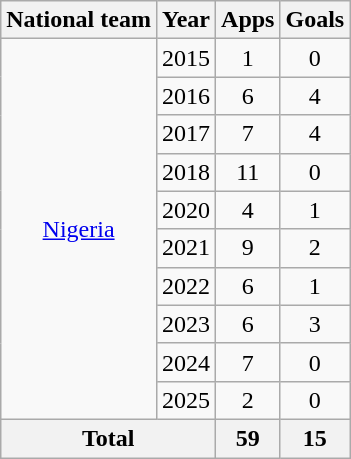<table class="wikitable" style="text-align: center;">
<tr>
<th>National team</th>
<th>Year</th>
<th>Apps</th>
<th>Goals</th>
</tr>
<tr>
<td rowspan="10"><a href='#'>Nigeria</a></td>
<td>2015</td>
<td>1</td>
<td>0</td>
</tr>
<tr>
<td>2016</td>
<td>6</td>
<td>4</td>
</tr>
<tr>
<td>2017</td>
<td>7</td>
<td>4</td>
</tr>
<tr>
<td>2018</td>
<td>11</td>
<td>0</td>
</tr>
<tr>
<td>2020</td>
<td>4</td>
<td>1</td>
</tr>
<tr>
<td>2021</td>
<td>9</td>
<td>2</td>
</tr>
<tr>
<td>2022</td>
<td>6</td>
<td>1</td>
</tr>
<tr>
<td>2023</td>
<td>6</td>
<td>3</td>
</tr>
<tr>
<td>2024</td>
<td>7</td>
<td>0</td>
</tr>
<tr>
<td>2025</td>
<td>2</td>
<td>0</td>
</tr>
<tr>
<th colspan="2">Total</th>
<th>59</th>
<th>15</th>
</tr>
</table>
